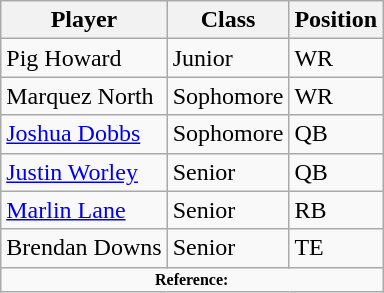<table class="wikitable" border="1">
<tr>
<th>Player</th>
<th>Class</th>
<th>Position</th>
</tr>
<tr>
<td>Pig Howard</td>
<td>Junior</td>
<td>WR</td>
</tr>
<tr>
<td>Marquez North</td>
<td>Sophomore</td>
<td>WR</td>
</tr>
<tr>
<td><a href='#'>Joshua Dobbs</a></td>
<td>Sophomore</td>
<td>QB</td>
</tr>
<tr>
<td><a href='#'>Justin Worley</a></td>
<td>Senior</td>
<td>QB</td>
</tr>
<tr>
<td><a href='#'>Marlin Lane</a></td>
<td>Senior</td>
<td>RB</td>
</tr>
<tr>
<td>Brendan Downs</td>
<td>Senior</td>
<td>TE</td>
</tr>
<tr>
<td colspan="3" style="font-size: 8pt" align="center"><strong>Reference:</strong></td>
</tr>
</table>
